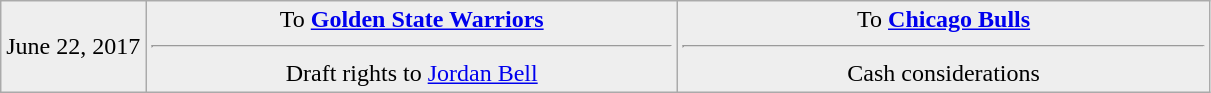<table class="wikitable sortable sortable" style="text-align: center">
<tr style="background:#eee;">
<td style="width:12%">June 22, 2017</td>
<td style="width:44%; vertical-align:top;">To <strong><a href='#'>Golden State Warriors</a></strong><hr>Draft rights to <a href='#'>Jordan Bell</a></td>
<td style="width:44%; vertical-align:top;">To <strong><a href='#'>Chicago Bulls</a></strong><hr>Cash considerations</td>
</tr>
</table>
